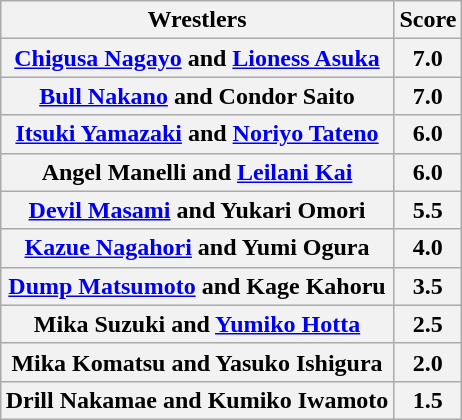<table class="wikitable" style="margin: 1em auto 1em auto">
<tr>
<th>Wrestlers</th>
<th>Score</th>
</tr>
<tr>
<th><a href='#'>Chigusa Nagayo</a> and <a href='#'>Lioness Asuka</a><br></th>
<th>  7.0  </th>
</tr>
<tr>
<th><a href='#'>Bull Nakano</a> and Condor Saito<br></th>
<th>7.0</th>
</tr>
<tr>
<th><a href='#'>Itsuki Yamazaki</a> and <a href='#'>Noriyo Tateno</a><br></th>
<th>6.0</th>
</tr>
<tr>
<th>Angel Manelli and <a href='#'>Leilani Kai</a></th>
<th>6.0</th>
</tr>
<tr>
<th><a href='#'>Devil Masami</a> and Yukari Omori</th>
<th>5.5</th>
</tr>
<tr>
<th><a href='#'>Kazue Nagahori</a> and Yumi Ogura<br></th>
<th>4.0</th>
</tr>
<tr>
<th><a href='#'>Dump Matsumoto</a> and Kage Kahoru</th>
<th>3.5</th>
</tr>
<tr>
<th>Mika Suzuki and <a href='#'>Yumiko Hotta</a></th>
<th>2.5</th>
</tr>
<tr>
<th>Mika Komatsu and Yasuko Ishigura</th>
<th>2.0</th>
</tr>
<tr>
<th>Drill Nakamae and Kumiko Iwamoto</th>
<th>1.5</th>
</tr>
</table>
